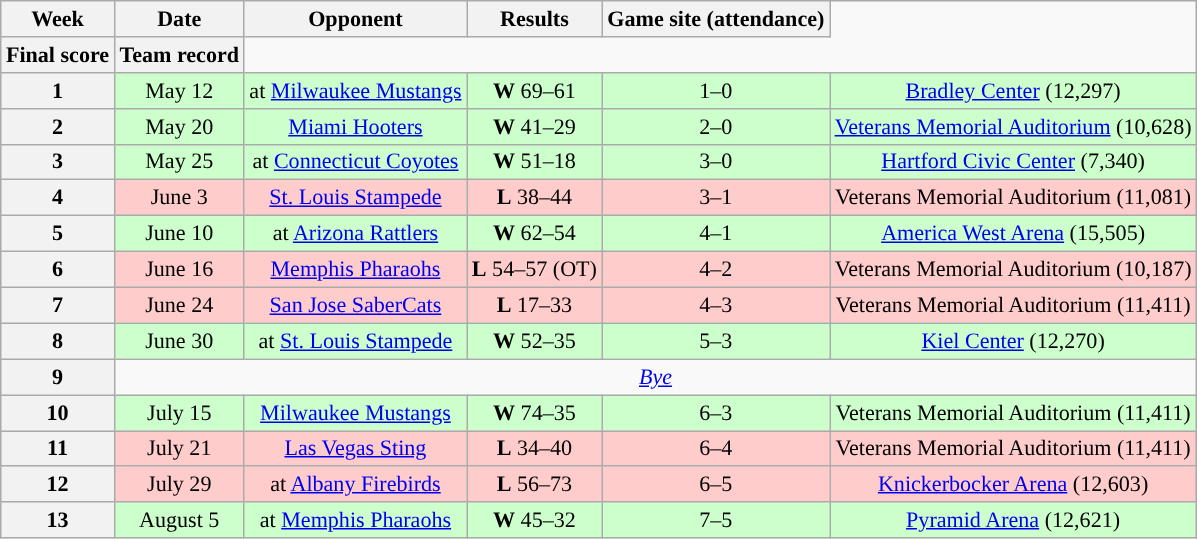<table class="wikitable" style="font-size: 92%;" "align=center">
<tr>
<th>Week</th>
<th>Date</th>
<th>Opponent</th>
<th>Results</th>
<th>Game site (attendance)</th>
</tr>
<tr>
<th>Final score</th>
<th>Team record</th>
</tr>
<tr style="background:#cfc">
<th>1</th>
<td style="text-align:center;">May 12</td>
<td style="text-align:center;">at <a href='#'>Milwaukee Mustangs</a></td>
<td style="text-align:center;"><strong>W</strong> 69–61</td>
<td style="text-align:center;">1–0</td>
<td style="text-align:center;"><a href='#'>Bradley Center</a> (12,297)</td>
</tr>
<tr style="background:#cfc">
<th>2</th>
<td style="text-align:center;">May 20</td>
<td style="text-align:center;"><a href='#'>Miami Hooters</a></td>
<td style="text-align:center;"><strong>W</strong> 41–29</td>
<td style="text-align:center;">2–0</td>
<td style="text-align:center;"><a href='#'>Veterans Memorial Auditorium</a> (10,628)</td>
</tr>
<tr style="background:#cfc">
<th>3</th>
<td style="text-align:center;">May 25</td>
<td style="text-align:center;">at <a href='#'>Connecticut Coyotes</a></td>
<td style="text-align:center;"><strong>W</strong> 51–18</td>
<td style="text-align:center;">3–0</td>
<td style="text-align:center;"><a href='#'>Hartford Civic Center</a> (7,340)</td>
</tr>
<tr style="background:#fcc">
<th>4</th>
<td style="text-align:center;">June 3</td>
<td style="text-align:center;"><a href='#'>St. Louis Stampede</a></td>
<td style="text-align:center;"><strong>L</strong> 38–44</td>
<td style="text-align:center;">3–1</td>
<td style="text-align:center;">Veterans Memorial Auditorium (11,081)</td>
</tr>
<tr style="background:#cfc">
<th>5</th>
<td style="text-align:center;">June 10</td>
<td style="text-align:center;">at <a href='#'>Arizona Rattlers</a></td>
<td style="text-align:center;"><strong>W</strong> 62–54</td>
<td style="text-align:center;">4–1</td>
<td style="text-align:center;"><a href='#'>America West Arena</a> (15,505)</td>
</tr>
<tr style="background:#fcc">
<th>6</th>
<td style="text-align:center;">June 16</td>
<td style="text-align:center;"><a href='#'>Memphis Pharaohs</a></td>
<td style="text-align:center;"><strong>L</strong> 54–57 (OT)</td>
<td style="text-align:center;">4–2</td>
<td style="text-align:center;">Veterans Memorial Auditorium (10,187)</td>
</tr>
<tr style="background:#fcc">
<th>7</th>
<td style="text-align:center;">June 24</td>
<td style="text-align:center;"><a href='#'>San Jose SaberCats</a></td>
<td style="text-align:center;"><strong>L</strong> 17–33</td>
<td style="text-align:center;">4–3</td>
<td style="text-align:center;">Veterans Memorial Auditorium (11,411)</td>
</tr>
<tr style="background:#cfc">
<th>8</th>
<td style="text-align:center;">June 30</td>
<td style="text-align:center;">at <a href='#'>St. Louis Stampede</a></td>
<td style="text-align:center;"><strong>W</strong> 52–35</td>
<td style="text-align:center;">5–3</td>
<td style="text-align:center;"><a href='#'>Kiel Center</a> (12,270)</td>
</tr>
<tr style=>
<th>9</th>
<td colspan="8" style="text-align:center;"><em><a href='#'>Bye</a></em></td>
</tr>
<tr style="background:#cfc">
<th>10</th>
<td style="text-align:center;">July 15</td>
<td style="text-align:center;"><a href='#'>Milwaukee Mustangs</a></td>
<td style="text-align:center;"><strong>W</strong> 74–35</td>
<td style="text-align:center;">6–3</td>
<td style="text-align:center;">Veterans Memorial Auditorium (11,411)</td>
</tr>
<tr style="background:#fcc">
<th>11</th>
<td style="text-align:center;">July 21</td>
<td style="text-align:center;"><a href='#'>Las Vegas Sting</a></td>
<td style="text-align:center;"><strong>L</strong> 34–40</td>
<td style="text-align:center;">6–4</td>
<td style="text-align:center;">Veterans Memorial Auditorium (11,411)</td>
</tr>
<tr style="background:#fcc">
<th>12</th>
<td style="text-align:center;">July 29</td>
<td style="text-align:center;">at <a href='#'>Albany Firebirds</a></td>
<td style="text-align:center;"><strong>L</strong> 56–73</td>
<td style="text-align:center;">6–5</td>
<td style="text-align:center;"><a href='#'>Knickerbocker Arena</a> (12,603)</td>
</tr>
<tr style="background:#cfc">
<th>13</th>
<td style="text-align:center;">August 5</td>
<td style="text-align:center;">at <a href='#'>Memphis Pharaohs</a></td>
<td style="text-align:center;"><strong>W</strong> 45–32</td>
<td style="text-align:center;">7–5</td>
<td style="text-align:center;"><a href='#'>Pyramid Arena</a> (12,621)</td>
</tr>
</table>
